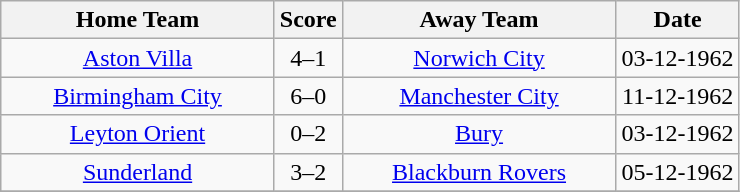<table class="wikitable" style="text-align:center;">
<tr>
<th width=175>Home Team</th>
<th width=20>Score</th>
<th width=175>Away Team</th>
<th width= 75>Date</th>
</tr>
<tr>
<td><a href='#'>Aston Villa</a></td>
<td>4–1</td>
<td><a href='#'>Norwich City</a></td>
<td>03-12-1962</td>
</tr>
<tr>
<td><a href='#'>Birmingham City</a></td>
<td>6–0</td>
<td><a href='#'>Manchester City</a></td>
<td>11-12-1962</td>
</tr>
<tr>
<td><a href='#'>Leyton Orient</a></td>
<td>0–2</td>
<td><a href='#'>Bury</a></td>
<td>03-12-1962</td>
</tr>
<tr>
<td><a href='#'>Sunderland</a></td>
<td>3–2</td>
<td><a href='#'>Blackburn Rovers</a></td>
<td>05-12-1962</td>
</tr>
<tr>
</tr>
</table>
